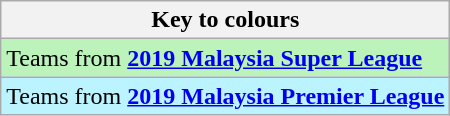<table class="wikitable">
<tr>
<th>Key to colours</th>
</tr>
<tr bgcolor=#BBF3BB>
<td>Teams from <strong><a href='#'>2019 Malaysia Super League</a></strong></td>
</tr>
<tr bgcolor=#BBF3FF>
<td>Teams from <strong><a href='#'>2019 Malaysia Premier League</a></strong></td>
</tr>
</table>
